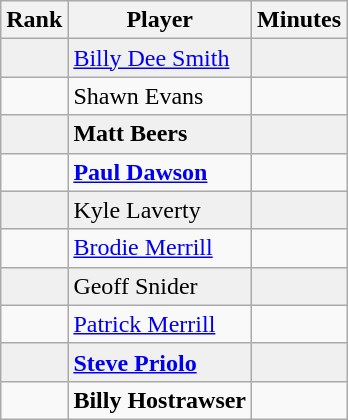<table class="wikitable">
<tr>
<th>Rank</th>
<th>Player</th>
<th>Minutes</th>
</tr>
<tr align="left" bgcolor="#f0f0f0">
<td></td>
<td><a href='#'>Billy Dee Smith</a></td>
<td></td>
</tr>
<tr>
<td></td>
<td>Shawn Evans</td>
<td></td>
</tr>
<tr bgcolor="#f0f0f0">
<td></td>
<td><strong>Matt Beers</strong></td>
<td></td>
</tr>
<tr>
<td></td>
<td><strong><a href='#'>Paul Dawson</a></strong></td>
<td></td>
</tr>
<tr bgcolor="#f0f0f0">
<td></td>
<td>Kyle Laverty</td>
<td></td>
</tr>
<tr>
<td></td>
<td><a href='#'>Brodie Merrill</a></td>
<td></td>
</tr>
<tr bgcolor="#f0f0f0">
<td></td>
<td>Geoff Snider</td>
<td></td>
</tr>
<tr>
<td></td>
<td><a href='#'>Patrick Merrill</a></td>
<td></td>
</tr>
<tr bgcolor="#f0f0f0">
<td></td>
<td><strong><a href='#'>Steve Priolo</a></strong></td>
<td></td>
</tr>
<tr>
<td></td>
<td><strong>Billy Hostrawser</strong></td>
<td></td>
</tr>
</table>
